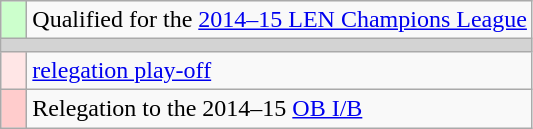<table class="wikitable" style="text-align: left;">
<tr>
<td width=10px bgcolor=#ccffcc></td>
<td>Qualified for the <a href='#'>2014–15 LEN Champions League</a></td>
</tr>
<tr>
<td colspan=2 height=1px bgcolor=lightgrey></td>
</tr>
<tr>
<td width=10px bgcolor=#ffe6e6></td>
<td><a href='#'>relegation play-off</a></td>
</tr>
<tr>
<td width=10px bgcolor=#ffcccc></td>
<td>Relegation to the 2014–15 <a href='#'>OB I/B</a></td>
</tr>
</table>
